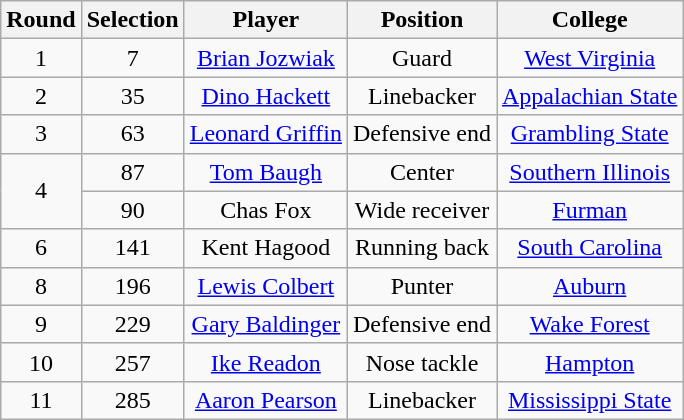<table class="wikitable" style="text-align:center">
<tr>
<th>Round</th>
<th>Selection</th>
<th>Player</th>
<th>Position</th>
<th>College</th>
</tr>
<tr>
<td>1</td>
<td>7</td>
<td><a href='#'>Brian Jozwiak</a></td>
<td>Guard</td>
<td><a href='#'>West Virginia</a></td>
</tr>
<tr>
<td>2</td>
<td>35</td>
<td><a href='#'>Dino Hackett</a></td>
<td>Linebacker</td>
<td><a href='#'>Appalachian State</a></td>
</tr>
<tr>
<td>3</td>
<td>63</td>
<td><a href='#'>Leonard Griffin</a></td>
<td>Defensive end</td>
<td><a href='#'>Grambling State</a></td>
</tr>
<tr>
<td rowspan="2">4</td>
<td>87</td>
<td><a href='#'>Tom Baugh</a></td>
<td>Center</td>
<td><a href='#'>Southern Illinois</a></td>
</tr>
<tr>
<td>90</td>
<td>Chas Fox</td>
<td>Wide receiver</td>
<td><a href='#'>Furman</a></td>
</tr>
<tr>
<td>6</td>
<td>141</td>
<td>Kent Hagood</td>
<td>Running back</td>
<td><a href='#'>South Carolina</a></td>
</tr>
<tr>
<td>8</td>
<td>196</td>
<td><a href='#'>Lewis Colbert</a></td>
<td>Punter</td>
<td><a href='#'>Auburn</a></td>
</tr>
<tr>
<td>9</td>
<td>229</td>
<td><a href='#'>Gary Baldinger</a></td>
<td>Defensive end</td>
<td><a href='#'>Wake Forest</a></td>
</tr>
<tr>
<td>10</td>
<td>257</td>
<td><a href='#'>Ike Readon</a></td>
<td>Nose tackle</td>
<td><a href='#'>Hampton</a></td>
</tr>
<tr>
<td>11</td>
<td>285</td>
<td><a href='#'>Aaron Pearson</a></td>
<td>Linebacker</td>
<td><a href='#'>Mississippi State</a></td>
</tr>
</table>
